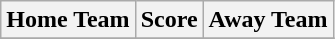<table class="wikitable" style="text-align: center">
<tr>
<th>Home Team</th>
<th>Score</th>
<th>Away Team</th>
</tr>
<tr>
</tr>
</table>
